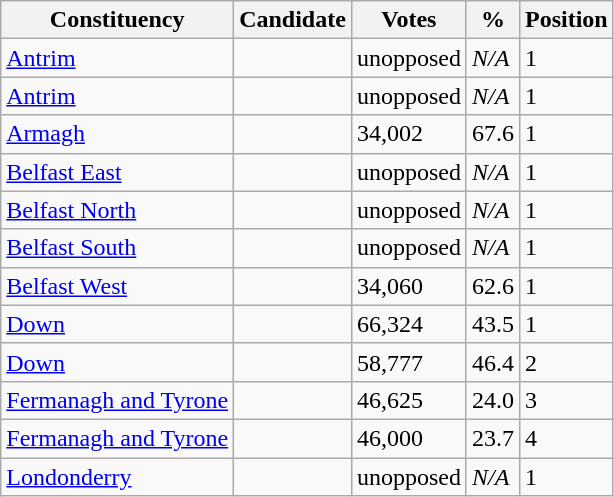<table class="wikitable sortable">
<tr>
<th>Constituency</th>
<th>Candidate</th>
<th>Votes</th>
<th>%</th>
<th>Position</th>
</tr>
<tr>
<td><a href='#'>Antrim</a></td>
<td></td>
<td>unopposed</td>
<td><em>N/A</em></td>
<td>1</td>
</tr>
<tr>
<td><a href='#'>Antrim</a></td>
<td></td>
<td>unopposed</td>
<td><em>N/A</em></td>
<td>1</td>
</tr>
<tr>
<td><a href='#'>Armagh</a></td>
<td></td>
<td>34,002</td>
<td>67.6</td>
<td>1</td>
</tr>
<tr>
<td><a href='#'>Belfast East</a></td>
<td></td>
<td>unopposed</td>
<td><em>N/A</em></td>
<td>1</td>
</tr>
<tr>
<td><a href='#'>Belfast North</a></td>
<td></td>
<td>unopposed</td>
<td><em>N/A</em></td>
<td>1</td>
</tr>
<tr>
<td><a href='#'>Belfast South</a></td>
<td></td>
<td>unopposed</td>
<td><em>N/A</em></td>
<td>1</td>
</tr>
<tr>
<td><a href='#'>Belfast West</a></td>
<td></td>
<td>34,060</td>
<td>62.6</td>
<td>1</td>
</tr>
<tr>
<td><a href='#'>Down</a></td>
<td></td>
<td>66,324</td>
<td>43.5</td>
<td>1</td>
</tr>
<tr>
<td><a href='#'>Down</a></td>
<td></td>
<td>58,777</td>
<td>46.4</td>
<td>2</td>
</tr>
<tr>
<td><a href='#'>Fermanagh and Tyrone</a></td>
<td></td>
<td>46,625</td>
<td>24.0</td>
<td>3</td>
</tr>
<tr>
<td><a href='#'>Fermanagh and Tyrone</a></td>
<td></td>
<td>46,000</td>
<td>23.7</td>
<td>4</td>
</tr>
<tr>
<td><a href='#'>Londonderry</a></td>
<td></td>
<td>unopposed</td>
<td><em>N/A</em></td>
<td>1</td>
</tr>
</table>
